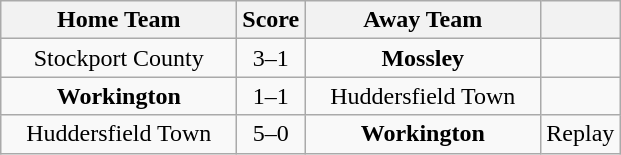<table class="wikitable" style="text-align:center">
<tr>
<th width=150>Home Team</th>
<th width=20>Score</th>
<th width=150>Away Team</th>
<th></th>
</tr>
<tr>
<td>Stockport County</td>
<td>3–1</td>
<td><strong>Mossley</strong></td>
<td></td>
</tr>
<tr>
<td><strong>Workington</strong></td>
<td>1–1</td>
<td>Huddersfield Town</td>
<td></td>
</tr>
<tr>
<td>Huddersfield Town</td>
<td>5–0</td>
<td><strong>Workington</strong></td>
<td>Replay</td>
</tr>
</table>
